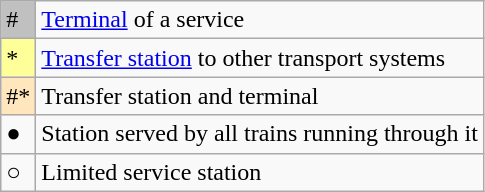<table class="wikitable">
<tr>
<td style="background-color:#C0C0C0">#</td>
<td><a href='#'>Terminal</a> of a service</td>
</tr>
<tr>
<td style="background-color:#FFFF99">*</td>
<td><a href='#'>Transfer station</a> to other transport systems</td>
</tr>
<tr>
<td style="background-color:#FFE6BD">#*</td>
<td>Transfer station and terminal</td>
</tr>
<tr>
<td>●</td>
<td>Station served by all trains running through it</td>
</tr>
<tr>
<td>○</td>
<td>Limited service station</td>
</tr>
</table>
